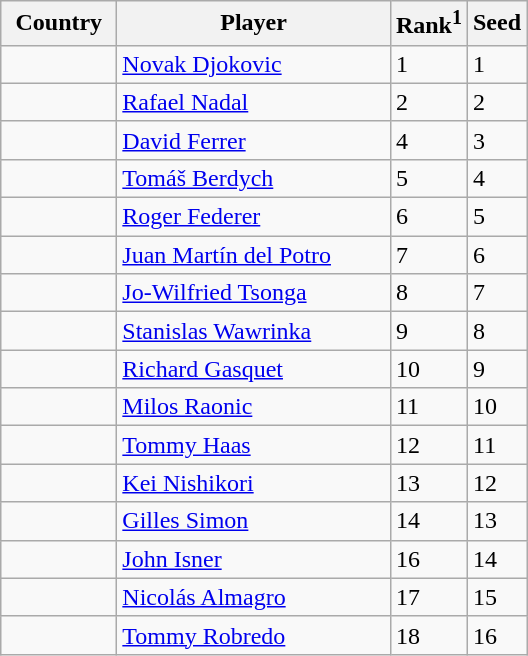<table class="sortable wikitable">
<tr>
<th width="70">Country</th>
<th width="175">Player</th>
<th>Rank<sup>1</sup></th>
<th>Seed</th>
</tr>
<tr>
<td></td>
<td><a href='#'>Novak Djokovic</a></td>
<td>1</td>
<td>1</td>
</tr>
<tr>
<td></td>
<td><a href='#'>Rafael Nadal</a></td>
<td>2</td>
<td>2</td>
</tr>
<tr>
<td></td>
<td><a href='#'>David Ferrer</a></td>
<td>4</td>
<td>3</td>
</tr>
<tr>
<td></td>
<td><a href='#'>Tomáš Berdych</a></td>
<td>5</td>
<td>4</td>
</tr>
<tr>
<td></td>
<td><a href='#'>Roger Federer</a></td>
<td>6</td>
<td>5</td>
</tr>
<tr>
<td></td>
<td><a href='#'>Juan Martín del Potro</a></td>
<td>7</td>
<td>6</td>
</tr>
<tr>
<td></td>
<td><a href='#'>Jo-Wilfried Tsonga</a></td>
<td>8</td>
<td>7</td>
</tr>
<tr>
<td></td>
<td><a href='#'>Stanislas Wawrinka</a></td>
<td>9</td>
<td>8</td>
</tr>
<tr>
<td></td>
<td><a href='#'>Richard Gasquet</a></td>
<td>10</td>
<td>9</td>
</tr>
<tr>
<td></td>
<td><a href='#'>Milos Raonic</a></td>
<td>11</td>
<td>10</td>
</tr>
<tr>
<td></td>
<td><a href='#'>Tommy Haas</a></td>
<td>12</td>
<td>11</td>
</tr>
<tr>
<td></td>
<td><a href='#'>Kei Nishikori</a></td>
<td>13</td>
<td>12</td>
</tr>
<tr>
<td></td>
<td><a href='#'>Gilles Simon</a></td>
<td>14</td>
<td>13</td>
</tr>
<tr>
<td></td>
<td><a href='#'>John Isner</a></td>
<td>16</td>
<td>14</td>
</tr>
<tr>
<td></td>
<td><a href='#'>Nicolás Almagro</a></td>
<td>17</td>
<td>15</td>
</tr>
<tr>
<td></td>
<td><a href='#'>Tommy Robredo</a></td>
<td>18</td>
<td>16</td>
</tr>
</table>
